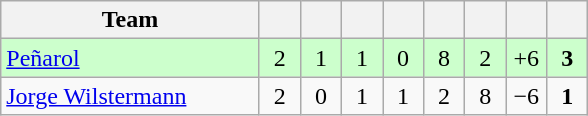<table class="wikitable" style="text-align: center;">
<tr>
<th width=165>Team</th>
<th width=20></th>
<th width=20></th>
<th width=20></th>
<th width=20></th>
<th width=20></th>
<th width=20></th>
<th width=20></th>
<th width=20></th>
</tr>
<tr bgcolor=#CCFFCC>
<td align=left> <a href='#'>Peñarol</a></td>
<td>2</td>
<td>1</td>
<td>1</td>
<td>0</td>
<td>8</td>
<td>2</td>
<td>+6</td>
<td><strong>3</strong></td>
</tr>
<tr>
<td align=left> <a href='#'>Jorge Wilstermann</a></td>
<td>2</td>
<td>0</td>
<td>1</td>
<td>1</td>
<td>2</td>
<td>8</td>
<td>−6</td>
<td><strong>1</strong></td>
</tr>
</table>
